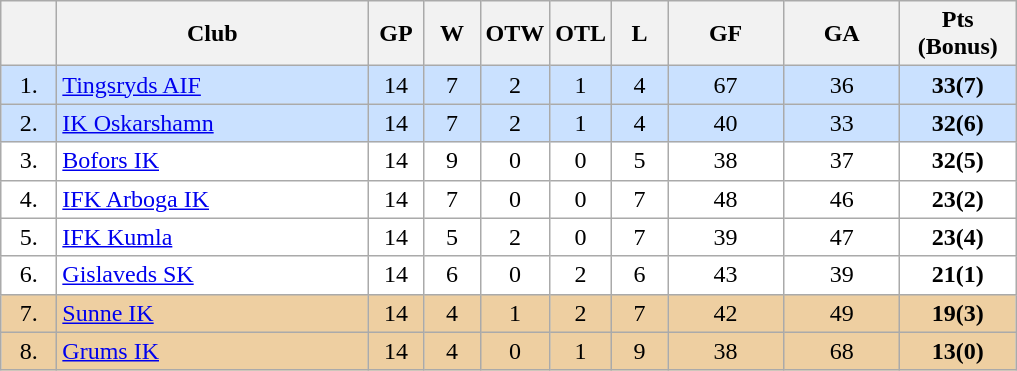<table class="wikitable">
<tr>
<th width="30"></th>
<th width="200">Club</th>
<th width="30">GP</th>
<th width="30">W</th>
<th width="30">OTW</th>
<th width="30">OTL</th>
<th width="30">L</th>
<th width="70">GF</th>
<th width="70">GA</th>
<th width="70">Pts (Bonus)</th>
</tr>
<tr bgcolor="#CAE1FF" align="center">
<td>1.</td>
<td align="left"><a href='#'>Tingsryds AIF</a></td>
<td>14</td>
<td>7</td>
<td>2</td>
<td>1</td>
<td>4</td>
<td>67</td>
<td>36</td>
<td><strong>33(7)</strong></td>
</tr>
<tr bgcolor="#CAE1FF" align="center">
<td>2.</td>
<td align="left"><a href='#'>IK Oskarshamn</a></td>
<td>14</td>
<td>7</td>
<td>2</td>
<td>1</td>
<td>4</td>
<td>40</td>
<td>33</td>
<td><strong>32(6)</strong></td>
</tr>
<tr bgcolor="#FFFFFF" align="center">
<td>3.</td>
<td align="left"><a href='#'>Bofors IK</a></td>
<td>14</td>
<td>9</td>
<td>0</td>
<td>0</td>
<td>5</td>
<td>38</td>
<td>37</td>
<td><strong>32(5)</strong></td>
</tr>
<tr bgcolor="#FFFFFF" align="center">
<td>4.</td>
<td align="left"><a href='#'>IFK Arboga IK</a></td>
<td>14</td>
<td>7</td>
<td>0</td>
<td>0</td>
<td>7</td>
<td>48</td>
<td>46</td>
<td><strong>23(2)</strong></td>
</tr>
<tr bgcolor="#FFFFFF" align="center">
<td>5.</td>
<td align="left"><a href='#'>IFK Kumla</a></td>
<td>14</td>
<td>5</td>
<td>2</td>
<td>0</td>
<td>7</td>
<td>39</td>
<td>47</td>
<td><strong>23(4)</strong></td>
</tr>
<tr bgcolor="#FFFFFF" align="center">
<td>6.</td>
<td align="left"><a href='#'>Gislaveds SK</a></td>
<td>14</td>
<td>6</td>
<td>0</td>
<td>2</td>
<td>6</td>
<td>43</td>
<td>39</td>
<td><strong>21(1)</strong></td>
</tr>
<tr bgcolor="#EECFA1" align="center">
<td>7.</td>
<td align="left"><a href='#'>Sunne IK</a></td>
<td>14</td>
<td>4</td>
<td>1</td>
<td>2</td>
<td>7</td>
<td>42</td>
<td>49</td>
<td><strong>19(3)</strong></td>
</tr>
<tr bgcolor="#EECFA1" align="center">
<td>8.</td>
<td align="left"><a href='#'>Grums IK</a></td>
<td>14</td>
<td>4</td>
<td>0</td>
<td>1</td>
<td>9</td>
<td>38</td>
<td>68</td>
<td><strong>13(0)</strong></td>
</tr>
</table>
